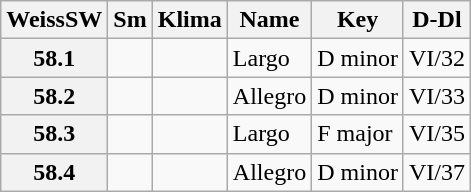<table border="1" class="wikitable sortable">
<tr>
<th data-sort-type="number">WeissSW</th>
<th>Sm</th>
<th>Klima</th>
<th class="unsortable">Name</th>
<th class="unsortable">Key</th>
<th>D-Dl</th>
</tr>
<tr>
<th data-sort-value="1">58.1</th>
<td></td>
<td></td>
<td>Largo</td>
<td>D minor</td>
<td>VI/32</td>
</tr>
<tr>
<th data-sort-value="2">58.2</th>
<td></td>
<td></td>
<td>Allegro</td>
<td>D minor</td>
<td>VI/33</td>
</tr>
<tr>
<th data-sort-value="3">58.3</th>
<td></td>
<td></td>
<td>Largo</td>
<td>F major</td>
<td>VI/35</td>
</tr>
<tr>
<th data-sort-value="4">58.4</th>
<td></td>
<td></td>
<td>Allegro</td>
<td>D minor</td>
<td>VI/37</td>
</tr>
</table>
